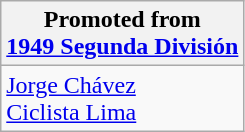<table class="wikitable">
<tr>
<th>Promoted from<br><a href='#'>1949 Segunda División</a></th>
</tr>
<tr>
<td> <a href='#'>Jorge Chávez</a> <br> <a href='#'>Ciclista Lima</a> </td>
</tr>
</table>
